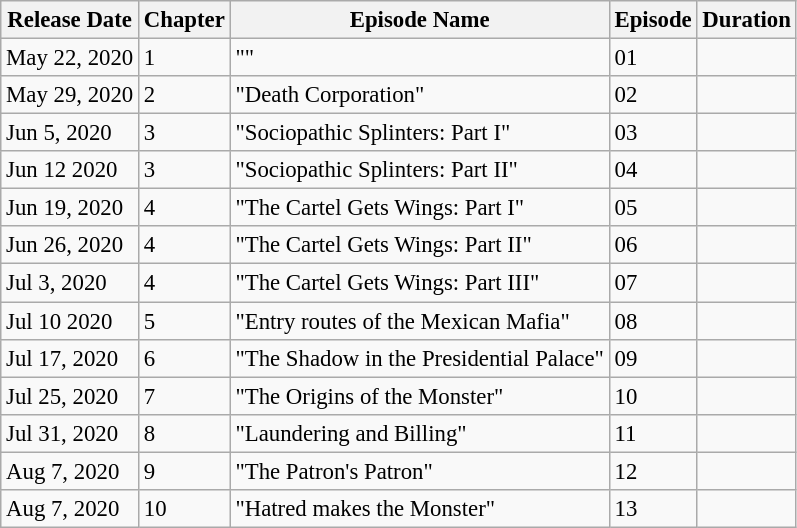<table class="wikitable" style="font-size:95%;">
<tr>
<th>Release Date</th>
<th>Chapter</th>
<th>Episode Name</th>
<th>Episode</th>
<th>Duration</th>
</tr>
<tr>
<td>May 22, 2020</td>
<td>1</td>
<td>""</td>
<td>01</td>
<td></td>
</tr>
<tr>
<td>May 29, 2020</td>
<td>2</td>
<td>"Death Corporation"</td>
<td>02</td>
<td></td>
</tr>
<tr>
<td>Jun 5, 2020</td>
<td>3</td>
<td>"Sociopathic Splinters: Part I"</td>
<td>03</td>
<td></td>
</tr>
<tr>
<td>Jun 12 2020</td>
<td>3</td>
<td>"Sociopathic Splinters: Part II"</td>
<td>04</td>
<td></td>
</tr>
<tr>
<td>Jun 19, 2020</td>
<td>4</td>
<td>"The Cartel Gets Wings: Part I"</td>
<td>05</td>
<td></td>
</tr>
<tr>
<td>Jun 26, 2020</td>
<td>4</td>
<td>"The Cartel Gets Wings: Part II"</td>
<td>06</td>
<td></td>
</tr>
<tr>
<td>Jul 3, 2020</td>
<td>4</td>
<td>"The Cartel Gets Wings: Part III"</td>
<td>07</td>
<td></td>
</tr>
<tr>
<td>Jul 10 2020</td>
<td>5</td>
<td>"Entry routes of the Mexican Mafia"</td>
<td>08</td>
<td></td>
</tr>
<tr>
<td>Jul 17, 2020</td>
<td>6</td>
<td>"The Shadow in the Presidential Palace"</td>
<td>09</td>
<td></td>
</tr>
<tr>
<td>Jul 25, 2020</td>
<td>7</td>
<td>"The Origins of the Monster"</td>
<td>10</td>
<td></td>
</tr>
<tr>
<td>Jul 31, 2020</td>
<td>8</td>
<td>"Laundering and Billing"</td>
<td>11</td>
<td></td>
</tr>
<tr>
<td>Aug 7, 2020</td>
<td>9</td>
<td>"The Patron's Patron"</td>
<td>12</td>
<td></td>
</tr>
<tr>
<td>Aug 7, 2020</td>
<td>10</td>
<td>"Hatred makes the Monster"</td>
<td>13</td>
<td></td>
</tr>
</table>
